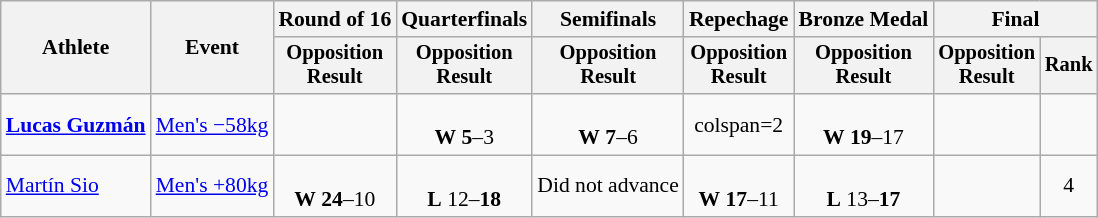<table class="wikitable" style="font-size:90%">
<tr>
<th rowspan=2>Athlete</th>
<th rowspan=2>Event</th>
<th>Round of 16</th>
<th>Quarterfinals</th>
<th>Semifinals</th>
<th>Repechage</th>
<th>Bronze Medal</th>
<th colspan=2>Final</th>
</tr>
<tr style="font-size:95%">
<th>Opposition<br>Result</th>
<th>Opposition<br>Result</th>
<th>Opposition<br>Result</th>
<th>Opposition<br>Result</th>
<th>Opposition<br>Result</th>
<th>Opposition<br>Result</th>
<th>Rank</th>
</tr>
<tr style="text-align:center">
<td style="text-align:left"><strong><a href='#'>Lucas Guzmán</a></strong></td>
<td style="text-align:left"><a href='#'>Men's −58kg</a></td>
<td></td>
<td><br><strong>W</strong> <strong>5</strong>–3</td>
<td><br><strong>W</strong> <strong>7</strong>–6</td>
<td>colspan=2 </td>
<td><br><strong>W</strong> <strong>19</strong>–17</td>
<td></td>
</tr>
<tr style="text-align:center">
<td style="text-align:left"><a href='#'>Martín Sio</a></td>
<td style="text-align:left"><a href='#'>Men's +80kg</a></td>
<td><br><strong>W</strong> <strong>24</strong>–10</td>
<td><br><strong>L</strong> 12–<strong>18</strong></td>
<td>Did not advance</td>
<td><br><strong>W</strong> <strong>17</strong>–11</td>
<td><br><strong>L</strong> 13–<strong>17</strong></td>
<td></td>
<td>4</td>
</tr>
</table>
